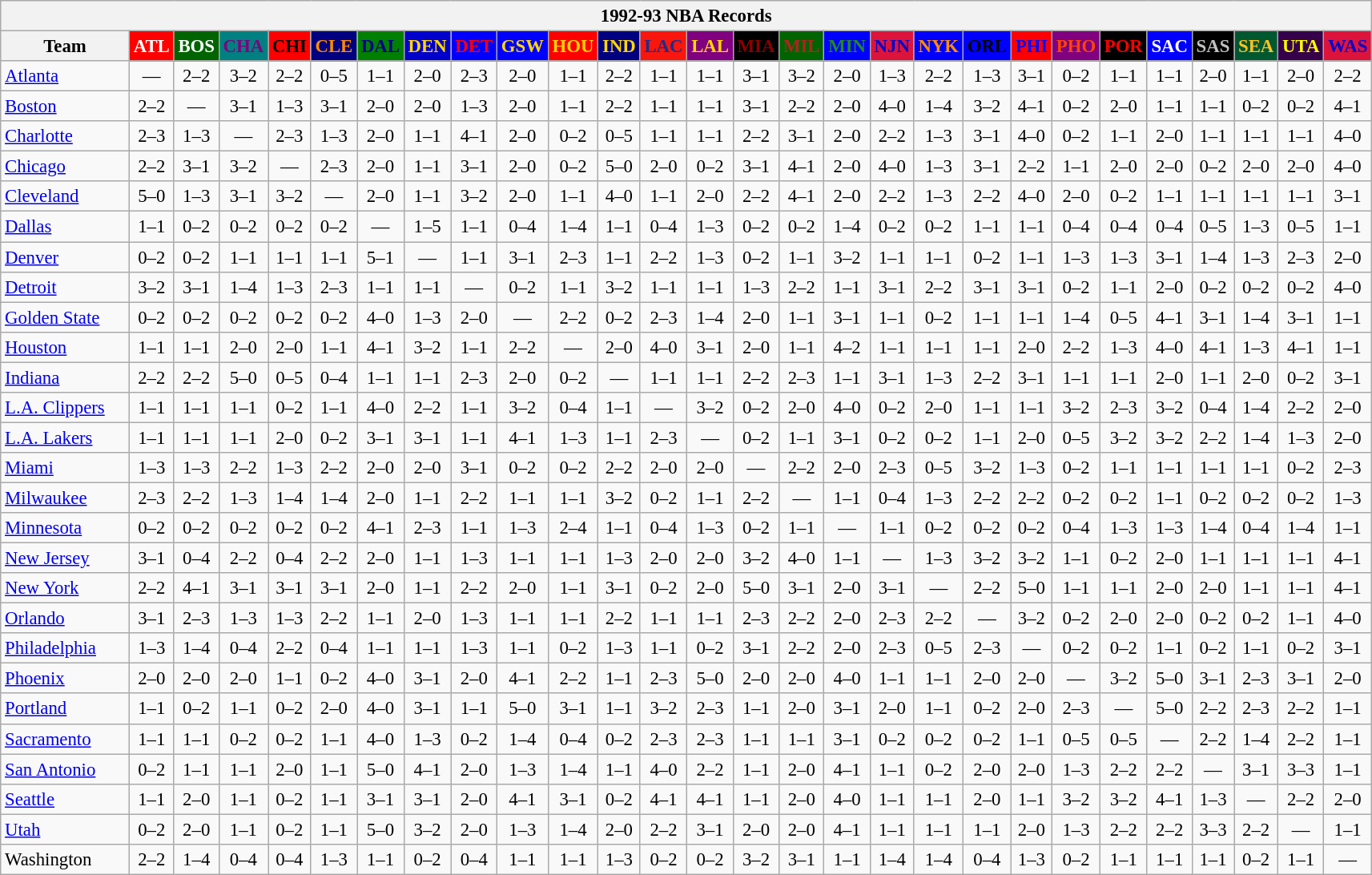<table class="wikitable" style="font-size:95%; text-align:center;">
<tr>
<th colspan=28>1992-93 NBA Records</th>
</tr>
<tr>
<th width=100>Team</th>
<th style="background:#FF0000;color:#FFFFFF;width=35">ATL</th>
<th style="background:#006400;color:#FFFFFF;width=35">BOS</th>
<th style="background:#008080;color:#800080;width=35">CHA</th>
<th style="background:#FF0000;color:#000000;width=35">CHI</th>
<th style="background:#000080;color:#FF8C00;width=35">CLE</th>
<th style="background:#008000;color:#00008B;width=35">DAL</th>
<th style="background:#0000CD;color:#FFD700;width=35">DEN</th>
<th style="background:#0000FF;color:#FF0000;width=35">DET</th>
<th style="background:#0000FF;color:#FFD700;width=35">GSW</th>
<th style="background:#FF0000;color:#FFD700;width=35">HOU</th>
<th style="background:#000080;color:#FFD700;width=35">IND</th>
<th style="background:#F9160D;color:#1A2E8B;width=35">LAC</th>
<th style="background:#800080;color:#FFD700;width=35">LAL</th>
<th style="background:#000000;color:#8B0000;width=35">MIA</th>
<th style="background:#006400;color:#B22222;width=35">MIL</th>
<th style="background:#0000FF;color:#228B22;width=35">MIN</th>
<th style="background:#DC143C;color:#0000CD;width=35">NJN</th>
<th style="background:#0000FF;color:#FF8C00;width=35">NYK</th>
<th style="background:#0000FF;color:#000000;width=35">ORL</th>
<th style="background:#FF0000;color:#0000FF;width=35">PHI</th>
<th style="background:#800080;color:#FF4500;width=35">PHO</th>
<th style="background:#000000;color:#FF0000;width=35">POR</th>
<th style="background:#0000FF;color:#FFFFFF;width=35">SAC</th>
<th style="background:#000000;color:#C0C0C0;width=35">SAS</th>
<th style="background:#005831;color:#FFC322;width=35">SEA</th>
<th style="background:#36004A;color:#FFFF00;width=35">UTA</th>
<th style="background:#DC143C;color:#0000CD;width=35">WAS</th>
</tr>
<tr>
<td style="text-align:left;"><a href='#'>Atlanta</a></td>
<td>—</td>
<td>2–2</td>
<td>3–2</td>
<td>2–2</td>
<td>0–5</td>
<td>1–1</td>
<td>2–0</td>
<td>2–3</td>
<td>2–0</td>
<td>1–1</td>
<td>2–2</td>
<td>1–1</td>
<td>1–1</td>
<td>3–1</td>
<td>3–2</td>
<td>2–0</td>
<td>1–3</td>
<td>2–2</td>
<td>1–3</td>
<td>3–1</td>
<td>0–2</td>
<td>1–1</td>
<td>1–1</td>
<td>2–0</td>
<td>1–1</td>
<td>2–0</td>
<td>2–2</td>
</tr>
<tr>
<td style="text-align:left;"><a href='#'>Boston</a></td>
<td>2–2</td>
<td>—</td>
<td>3–1</td>
<td>1–3</td>
<td>3–1</td>
<td>2–0</td>
<td>2–0</td>
<td>1–3</td>
<td>2–0</td>
<td>1–1</td>
<td>2–2</td>
<td>1–1</td>
<td>1–1</td>
<td>3–1</td>
<td>2–2</td>
<td>2–0</td>
<td>4–0</td>
<td>1–4</td>
<td>3–2</td>
<td>4–1</td>
<td>0–2</td>
<td>2–0</td>
<td>1–1</td>
<td>1–1</td>
<td>0–2</td>
<td>0–2</td>
<td>4–1</td>
</tr>
<tr>
<td style="text-align:left;"><a href='#'>Charlotte</a></td>
<td>2–3</td>
<td>1–3</td>
<td>—</td>
<td>2–3</td>
<td>1–3</td>
<td>2–0</td>
<td>1–1</td>
<td>4–1</td>
<td>2–0</td>
<td>0–2</td>
<td>0–5</td>
<td>1–1</td>
<td>1–1</td>
<td>2–2</td>
<td>3–1</td>
<td>2–0</td>
<td>2–2</td>
<td>1–3</td>
<td>3–1</td>
<td>4–0</td>
<td>0–2</td>
<td>1–1</td>
<td>2–0</td>
<td>1–1</td>
<td>1–1</td>
<td>1–1</td>
<td>4–0</td>
</tr>
<tr>
<td style="text-align:left;"><a href='#'>Chicago</a></td>
<td>2–2</td>
<td>3–1</td>
<td>3–2</td>
<td>—</td>
<td>2–3</td>
<td>2–0</td>
<td>1–1</td>
<td>3–1</td>
<td>2–0</td>
<td>0–2</td>
<td>5–0</td>
<td>2–0</td>
<td>0–2</td>
<td>3–1</td>
<td>4–1</td>
<td>2–0</td>
<td>4–0</td>
<td>1–3</td>
<td>3–1</td>
<td>2–2</td>
<td>1–1</td>
<td>2–0</td>
<td>2–0</td>
<td>0–2</td>
<td>2–0</td>
<td>2–0</td>
<td>4–0</td>
</tr>
<tr>
<td style="text-align:left;"><a href='#'>Cleveland</a></td>
<td>5–0</td>
<td>1–3</td>
<td>3–1</td>
<td>3–2</td>
<td>—</td>
<td>2–0</td>
<td>1–1</td>
<td>3–2</td>
<td>2–0</td>
<td>1–1</td>
<td>4–0</td>
<td>1–1</td>
<td>2–0</td>
<td>2–2</td>
<td>4–1</td>
<td>2–0</td>
<td>2–2</td>
<td>1–3</td>
<td>2–2</td>
<td>4–0</td>
<td>2–0</td>
<td>0–2</td>
<td>1–1</td>
<td>1–1</td>
<td>1–1</td>
<td>1–1</td>
<td>3–1</td>
</tr>
<tr>
<td style="text-align:left;"><a href='#'>Dallas</a></td>
<td>1–1</td>
<td>0–2</td>
<td>0–2</td>
<td>0–2</td>
<td>0–2</td>
<td>—</td>
<td>1–5</td>
<td>1–1</td>
<td>0–4</td>
<td>1–4</td>
<td>1–1</td>
<td>0–4</td>
<td>1–3</td>
<td>0–2</td>
<td>0–2</td>
<td>1–4</td>
<td>0–2</td>
<td>0–2</td>
<td>1–1</td>
<td>1–1</td>
<td>0–4</td>
<td>0–4</td>
<td>0–4</td>
<td>0–5</td>
<td>1–3</td>
<td>0–5</td>
<td>1–1</td>
</tr>
<tr>
<td style="text-align:left;"><a href='#'>Denver</a></td>
<td>0–2</td>
<td>0–2</td>
<td>1–1</td>
<td>1–1</td>
<td>1–1</td>
<td>5–1</td>
<td>—</td>
<td>1–1</td>
<td>3–1</td>
<td>2–3</td>
<td>1–1</td>
<td>2–2</td>
<td>1–3</td>
<td>0–2</td>
<td>1–1</td>
<td>3–2</td>
<td>1–1</td>
<td>1–1</td>
<td>0–2</td>
<td>1–1</td>
<td>1–3</td>
<td>1–3</td>
<td>3–1</td>
<td>1–4</td>
<td>1–3</td>
<td>2–3</td>
<td>2–0</td>
</tr>
<tr>
<td style="text-align:left;"><a href='#'>Detroit</a></td>
<td>3–2</td>
<td>3–1</td>
<td>1–4</td>
<td>1–3</td>
<td>2–3</td>
<td>1–1</td>
<td>1–1</td>
<td>—</td>
<td>0–2</td>
<td>1–1</td>
<td>3–2</td>
<td>1–1</td>
<td>1–1</td>
<td>1–3</td>
<td>2–2</td>
<td>1–1</td>
<td>3–1</td>
<td>2–2</td>
<td>3–1</td>
<td>3–1</td>
<td>0–2</td>
<td>1–1</td>
<td>2–0</td>
<td>0–2</td>
<td>0–2</td>
<td>0–2</td>
<td>4–0</td>
</tr>
<tr>
<td style="text-align:left;"><a href='#'>Golden State</a></td>
<td>0–2</td>
<td>0–2</td>
<td>0–2</td>
<td>0–2</td>
<td>0–2</td>
<td>4–0</td>
<td>1–3</td>
<td>2–0</td>
<td>—</td>
<td>2–2</td>
<td>0–2</td>
<td>2–3</td>
<td>1–4</td>
<td>2–0</td>
<td>1–1</td>
<td>3–1</td>
<td>1–1</td>
<td>0–2</td>
<td>1–1</td>
<td>1–1</td>
<td>1–4</td>
<td>0–5</td>
<td>4–1</td>
<td>3–1</td>
<td>1–4</td>
<td>3–1</td>
<td>1–1</td>
</tr>
<tr>
<td style="text-align:left;"><a href='#'>Houston</a></td>
<td>1–1</td>
<td>1–1</td>
<td>2–0</td>
<td>2–0</td>
<td>1–1</td>
<td>4–1</td>
<td>3–2</td>
<td>1–1</td>
<td>2–2</td>
<td>—</td>
<td>2–0</td>
<td>4–0</td>
<td>3–1</td>
<td>2–0</td>
<td>1–1</td>
<td>4–2</td>
<td>1–1</td>
<td>1–1</td>
<td>1–1</td>
<td>2–0</td>
<td>2–2</td>
<td>1–3</td>
<td>4–0</td>
<td>4–1</td>
<td>1–3</td>
<td>4–1</td>
<td>1–1</td>
</tr>
<tr>
<td style="text-align:left;"><a href='#'>Indiana</a></td>
<td>2–2</td>
<td>2–2</td>
<td>5–0</td>
<td>0–5</td>
<td>0–4</td>
<td>1–1</td>
<td>1–1</td>
<td>2–3</td>
<td>2–0</td>
<td>0–2</td>
<td>—</td>
<td>1–1</td>
<td>1–1</td>
<td>2–2</td>
<td>2–3</td>
<td>1–1</td>
<td>3–1</td>
<td>1–3</td>
<td>2–2</td>
<td>3–1</td>
<td>1–1</td>
<td>1–1</td>
<td>2–0</td>
<td>1–1</td>
<td>2–0</td>
<td>0–2</td>
<td>3–1</td>
</tr>
<tr>
<td style="text-align:left;"><a href='#'>L.A. Clippers</a></td>
<td>1–1</td>
<td>1–1</td>
<td>1–1</td>
<td>0–2</td>
<td>1–1</td>
<td>4–0</td>
<td>2–2</td>
<td>1–1</td>
<td>3–2</td>
<td>0–4</td>
<td>1–1</td>
<td>—</td>
<td>3–2</td>
<td>0–2</td>
<td>2–0</td>
<td>4–0</td>
<td>0–2</td>
<td>2–0</td>
<td>1–1</td>
<td>1–1</td>
<td>3–2</td>
<td>2–3</td>
<td>3–2</td>
<td>0–4</td>
<td>1–4</td>
<td>2–2</td>
<td>2–0</td>
</tr>
<tr>
<td style="text-align:left;"><a href='#'>L.A. Lakers</a></td>
<td>1–1</td>
<td>1–1</td>
<td>1–1</td>
<td>2–0</td>
<td>0–2</td>
<td>3–1</td>
<td>3–1</td>
<td>1–1</td>
<td>4–1</td>
<td>1–3</td>
<td>1–1</td>
<td>2–3</td>
<td>—</td>
<td>0–2</td>
<td>1–1</td>
<td>3–1</td>
<td>0–2</td>
<td>0–2</td>
<td>1–1</td>
<td>2–0</td>
<td>0–5</td>
<td>3–2</td>
<td>3–2</td>
<td>2–2</td>
<td>1–4</td>
<td>1–3</td>
<td>2–0</td>
</tr>
<tr>
<td style="text-align:left;"><a href='#'>Miami</a></td>
<td>1–3</td>
<td>1–3</td>
<td>2–2</td>
<td>1–3</td>
<td>2–2</td>
<td>2–0</td>
<td>2–0</td>
<td>3–1</td>
<td>0–2</td>
<td>0–2</td>
<td>2–2</td>
<td>2–0</td>
<td>2–0</td>
<td>—</td>
<td>2–2</td>
<td>2–0</td>
<td>2–3</td>
<td>0–5</td>
<td>3–2</td>
<td>1–3</td>
<td>0–2</td>
<td>1–1</td>
<td>1–1</td>
<td>1–1</td>
<td>1–1</td>
<td>0–2</td>
<td>2–3</td>
</tr>
<tr>
<td style="text-align:left;"><a href='#'>Milwaukee</a></td>
<td>2–3</td>
<td>2–2</td>
<td>1–3</td>
<td>1–4</td>
<td>1–4</td>
<td>2–0</td>
<td>1–1</td>
<td>2–2</td>
<td>1–1</td>
<td>1–1</td>
<td>3–2</td>
<td>0–2</td>
<td>1–1</td>
<td>2–2</td>
<td>—</td>
<td>1–1</td>
<td>0–4</td>
<td>1–3</td>
<td>2–2</td>
<td>2–2</td>
<td>0–2</td>
<td>0–2</td>
<td>1–1</td>
<td>0–2</td>
<td>0–2</td>
<td>0–2</td>
<td>1–3</td>
</tr>
<tr>
<td style="text-align:left;"><a href='#'>Minnesota</a></td>
<td>0–2</td>
<td>0–2</td>
<td>0–2</td>
<td>0–2</td>
<td>0–2</td>
<td>4–1</td>
<td>2–3</td>
<td>1–1</td>
<td>1–3</td>
<td>2–4</td>
<td>1–1</td>
<td>0–4</td>
<td>1–3</td>
<td>0–2</td>
<td>1–1</td>
<td>—</td>
<td>1–1</td>
<td>0–2</td>
<td>0–2</td>
<td>0–2</td>
<td>0–4</td>
<td>1–3</td>
<td>1–3</td>
<td>1–4</td>
<td>0–4</td>
<td>1–4</td>
<td>1–1</td>
</tr>
<tr>
<td style="text-align:left;"><a href='#'>New Jersey</a></td>
<td>3–1</td>
<td>0–4</td>
<td>2–2</td>
<td>0–4</td>
<td>2–2</td>
<td>2–0</td>
<td>1–1</td>
<td>1–3</td>
<td>1–1</td>
<td>1–1</td>
<td>1–3</td>
<td>2–0</td>
<td>2–0</td>
<td>3–2</td>
<td>4–0</td>
<td>1–1</td>
<td>—</td>
<td>1–3</td>
<td>3–2</td>
<td>3–2</td>
<td>1–1</td>
<td>0–2</td>
<td>2–0</td>
<td>1–1</td>
<td>1–1</td>
<td>1–1</td>
<td>4–1</td>
</tr>
<tr>
<td style="text-align:left;"><a href='#'>New York</a></td>
<td>2–2</td>
<td>4–1</td>
<td>3–1</td>
<td>3–1</td>
<td>3–1</td>
<td>2–0</td>
<td>1–1</td>
<td>2–2</td>
<td>2–0</td>
<td>1–1</td>
<td>3–1</td>
<td>0–2</td>
<td>2–0</td>
<td>5–0</td>
<td>3–1</td>
<td>2–0</td>
<td>3–1</td>
<td>—</td>
<td>2–2</td>
<td>5–0</td>
<td>1–1</td>
<td>1–1</td>
<td>2–0</td>
<td>2–0</td>
<td>1–1</td>
<td>1–1</td>
<td>4–1</td>
</tr>
<tr>
<td style="text-align:left;"><a href='#'>Orlando</a></td>
<td>3–1</td>
<td>2–3</td>
<td>1–3</td>
<td>1–3</td>
<td>2–2</td>
<td>1–1</td>
<td>2–0</td>
<td>1–3</td>
<td>1–1</td>
<td>1–1</td>
<td>2–2</td>
<td>1–1</td>
<td>1–1</td>
<td>2–3</td>
<td>2–2</td>
<td>2–0</td>
<td>2–3</td>
<td>2–2</td>
<td>—</td>
<td>3–2</td>
<td>0–2</td>
<td>2–0</td>
<td>2–0</td>
<td>0–2</td>
<td>0–2</td>
<td>1–1</td>
<td>4–0</td>
</tr>
<tr>
<td style="text-align:left;"><a href='#'>Philadelphia</a></td>
<td>1–3</td>
<td>1–4</td>
<td>0–4</td>
<td>2–2</td>
<td>0–4</td>
<td>1–1</td>
<td>1–1</td>
<td>1–3</td>
<td>1–1</td>
<td>0–2</td>
<td>1–3</td>
<td>1–1</td>
<td>0–2</td>
<td>3–1</td>
<td>2–2</td>
<td>2–0</td>
<td>2–3</td>
<td>0–5</td>
<td>2–3</td>
<td>—</td>
<td>0–2</td>
<td>0–2</td>
<td>1–1</td>
<td>0–2</td>
<td>1–1</td>
<td>0–2</td>
<td>3–1</td>
</tr>
<tr>
<td style="text-align:left;"><a href='#'>Phoenix</a></td>
<td>2–0</td>
<td>2–0</td>
<td>2–0</td>
<td>1–1</td>
<td>0–2</td>
<td>4–0</td>
<td>3–1</td>
<td>2–0</td>
<td>4–1</td>
<td>2–2</td>
<td>1–1</td>
<td>2–3</td>
<td>5–0</td>
<td>2–0</td>
<td>2–0</td>
<td>4–0</td>
<td>1–1</td>
<td>1–1</td>
<td>2–0</td>
<td>2–0</td>
<td>—</td>
<td>3–2</td>
<td>5–0</td>
<td>3–1</td>
<td>2–3</td>
<td>3–1</td>
<td>2–0</td>
</tr>
<tr>
<td style="text-align:left;"><a href='#'>Portland</a></td>
<td>1–1</td>
<td>0–2</td>
<td>1–1</td>
<td>0–2</td>
<td>2–0</td>
<td>4–0</td>
<td>3–1</td>
<td>1–1</td>
<td>5–0</td>
<td>3–1</td>
<td>1–1</td>
<td>3–2</td>
<td>2–3</td>
<td>1–1</td>
<td>2–0</td>
<td>3–1</td>
<td>2–0</td>
<td>1–1</td>
<td>0–2</td>
<td>2–0</td>
<td>2–3</td>
<td>—</td>
<td>5–0</td>
<td>2–2</td>
<td>2–3</td>
<td>2–2</td>
<td>1–1</td>
</tr>
<tr>
<td style="text-align:left;"><a href='#'>Sacramento</a></td>
<td>1–1</td>
<td>1–1</td>
<td>0–2</td>
<td>0–2</td>
<td>1–1</td>
<td>4–0</td>
<td>1–3</td>
<td>0–2</td>
<td>1–4</td>
<td>0–4</td>
<td>0–2</td>
<td>2–3</td>
<td>2–3</td>
<td>1–1</td>
<td>1–1</td>
<td>3–1</td>
<td>0–2</td>
<td>0–2</td>
<td>0–2</td>
<td>1–1</td>
<td>0–5</td>
<td>0–5</td>
<td>—</td>
<td>2–2</td>
<td>1–4</td>
<td>2–2</td>
<td>1–1</td>
</tr>
<tr>
<td style="text-align:left;"><a href='#'>San Antonio</a></td>
<td>0–2</td>
<td>1–1</td>
<td>1–1</td>
<td>2–0</td>
<td>1–1</td>
<td>5–0</td>
<td>4–1</td>
<td>2–0</td>
<td>1–3</td>
<td>1–4</td>
<td>1–1</td>
<td>4–0</td>
<td>2–2</td>
<td>1–1</td>
<td>2–0</td>
<td>4–1</td>
<td>1–1</td>
<td>0–2</td>
<td>2–0</td>
<td>2–0</td>
<td>1–3</td>
<td>2–2</td>
<td>2–2</td>
<td>—</td>
<td>3–1</td>
<td>3–3</td>
<td>1–1</td>
</tr>
<tr>
<td style="text-align:left;"><a href='#'>Seattle</a></td>
<td>1–1</td>
<td>2–0</td>
<td>1–1</td>
<td>0–2</td>
<td>1–1</td>
<td>3–1</td>
<td>3–1</td>
<td>2–0</td>
<td>4–1</td>
<td>3–1</td>
<td>0–2</td>
<td>4–1</td>
<td>4–1</td>
<td>1–1</td>
<td>2–0</td>
<td>4–0</td>
<td>1–1</td>
<td>1–1</td>
<td>2–0</td>
<td>1–1</td>
<td>3–2</td>
<td>3–2</td>
<td>4–1</td>
<td>1–3</td>
<td>—</td>
<td>2–2</td>
<td>2–0</td>
</tr>
<tr>
<td style="text-align:left;"><a href='#'>Utah</a></td>
<td>0–2</td>
<td>2–0</td>
<td>1–1</td>
<td>0–2</td>
<td>1–1</td>
<td>5–0</td>
<td>3–2</td>
<td>2–0</td>
<td>1–3</td>
<td>1–4</td>
<td>2–0</td>
<td>2–2</td>
<td>3–1</td>
<td>2–0</td>
<td>2–0</td>
<td>4–1</td>
<td>1–1</td>
<td>1–1</td>
<td>1–1</td>
<td>2–0</td>
<td>1–3</td>
<td>2–2</td>
<td>2–2</td>
<td>3–3</td>
<td>2–2</td>
<td>—</td>
<td>1–1</td>
</tr>
<tr>
<td style="text-align:left;">Washington</td>
<td>2–2</td>
<td>1–4</td>
<td>0–4</td>
<td>0–4</td>
<td>1–3</td>
<td>1–1</td>
<td>0–2</td>
<td>0–4</td>
<td>1–1</td>
<td>1–1</td>
<td>1–3</td>
<td>0–2</td>
<td>0–2</td>
<td>3–2</td>
<td>3–1</td>
<td>1–1</td>
<td>1–4</td>
<td>1–4</td>
<td>0–4</td>
<td>1–3</td>
<td>0–2</td>
<td>1–1</td>
<td>1–1</td>
<td>1–1</td>
<td>0–2</td>
<td>1–1</td>
<td>—</td>
</tr>
</table>
